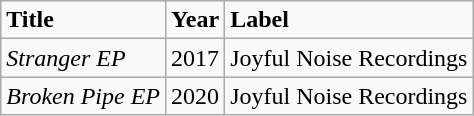<table class="wikitable">
<tr>
<td><strong>Title</strong></td>
<td><strong>Year</strong></td>
<td><strong>Label</strong></td>
</tr>
<tr>
<td><em>Stranger EP</em></td>
<td>2017</td>
<td>Joyful Noise Recordings</td>
</tr>
<tr>
<td><em>Broken Pipe EP</em></td>
<td>2020</td>
<td>Joyful Noise Recordings</td>
</tr>
</table>
